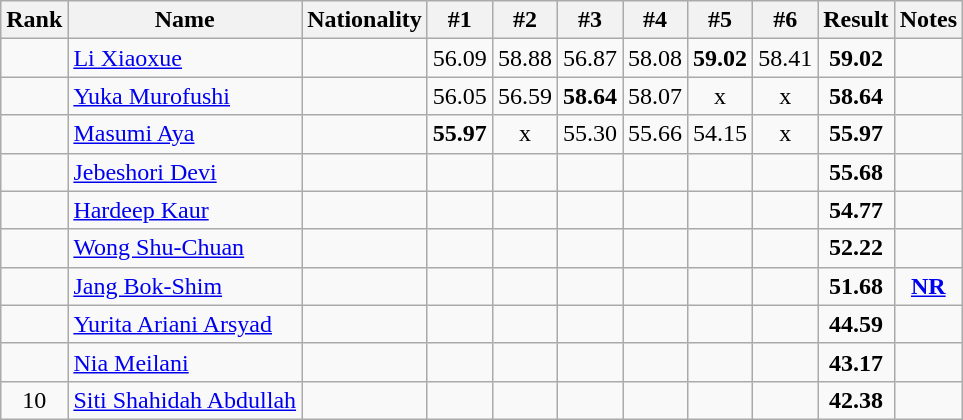<table class="wikitable sortable" style="text-align:center">
<tr>
<th>Rank</th>
<th>Name</th>
<th>Nationality</th>
<th>#1</th>
<th>#2</th>
<th>#3</th>
<th>#4</th>
<th>#5</th>
<th>#6</th>
<th>Result</th>
<th>Notes</th>
</tr>
<tr>
<td></td>
<td align=left><a href='#'>Li Xiaoxue</a></td>
<td align=left></td>
<td>56.09</td>
<td>58.88</td>
<td>56.87</td>
<td>58.08</td>
<td><strong>59.02</strong></td>
<td>58.41</td>
<td><strong>59.02</strong></td>
<td></td>
</tr>
<tr>
<td></td>
<td align=left><a href='#'>Yuka Murofushi</a></td>
<td align=left></td>
<td>56.05</td>
<td>56.59</td>
<td><strong>58.64</strong></td>
<td>58.07</td>
<td>x</td>
<td>x</td>
<td><strong>58.64</strong></td>
<td></td>
</tr>
<tr>
<td></td>
<td align=left><a href='#'>Masumi Aya</a></td>
<td align=left></td>
<td><strong>55.97</strong></td>
<td>x</td>
<td>55.30</td>
<td>55.66</td>
<td>54.15</td>
<td>x</td>
<td><strong>55.97</strong></td>
<td></td>
</tr>
<tr>
<td></td>
<td align=left><a href='#'>Jebeshori Devi</a></td>
<td align=left></td>
<td></td>
<td></td>
<td></td>
<td></td>
<td></td>
<td></td>
<td><strong>55.68</strong></td>
<td></td>
</tr>
<tr>
<td></td>
<td align=left><a href='#'>Hardeep Kaur</a></td>
<td align=left></td>
<td></td>
<td></td>
<td></td>
<td></td>
<td></td>
<td></td>
<td><strong>54.77</strong></td>
<td></td>
</tr>
<tr>
<td></td>
<td align=left><a href='#'>Wong Shu-Chuan</a></td>
<td align=left></td>
<td></td>
<td></td>
<td></td>
<td></td>
<td></td>
<td></td>
<td><strong>52.22</strong></td>
<td></td>
</tr>
<tr>
<td></td>
<td align=left><a href='#'>Jang Bok-Shim</a></td>
<td align=left></td>
<td></td>
<td></td>
<td></td>
<td></td>
<td></td>
<td></td>
<td><strong>51.68</strong></td>
<td><strong><a href='#'>NR</a></strong></td>
</tr>
<tr>
<td></td>
<td align=left><a href='#'>Yurita Ariani Arsyad</a></td>
<td align=left></td>
<td></td>
<td></td>
<td></td>
<td></td>
<td></td>
<td></td>
<td><strong>44.59</strong></td>
<td></td>
</tr>
<tr>
<td></td>
<td align=left><a href='#'>Nia Meilani</a></td>
<td align=left></td>
<td></td>
<td></td>
<td></td>
<td></td>
<td></td>
<td></td>
<td><strong>43.17</strong></td>
<td></td>
</tr>
<tr>
<td>10</td>
<td align=left><a href='#'>Siti Shahidah Abdullah</a></td>
<td align=left></td>
<td></td>
<td></td>
<td></td>
<td></td>
<td></td>
<td></td>
<td><strong>42.38</strong></td>
<td></td>
</tr>
</table>
